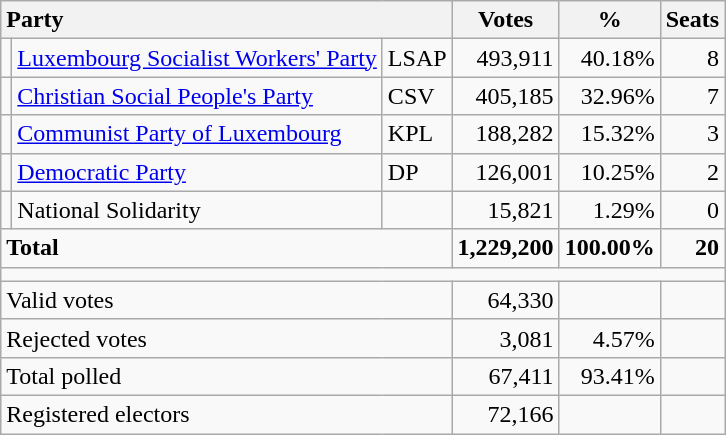<table class="wikitable" border="1" style="text-align:right;">
<tr>
<th style="text-align:left;" valign=bottom colspan=3>Party</th>
<th align=center valign=bottom width="50">Votes</th>
<th align=center valign=bottom width="50">%</th>
<th align=center>Seats</th>
</tr>
<tr>
<td></td>
<td align=left><a href='#'>Luxembourg Socialist Workers' Party</a></td>
<td align=left>LSAP</td>
<td>493,911</td>
<td>40.18%</td>
<td>8</td>
</tr>
<tr>
<td></td>
<td align=left><a href='#'>Christian Social People's Party</a></td>
<td align=left>CSV</td>
<td>405,185</td>
<td>32.96%</td>
<td>7</td>
</tr>
<tr>
<td></td>
<td align=left><a href='#'>Communist Party of Luxembourg</a></td>
<td align=left>KPL</td>
<td>188,282</td>
<td>15.32%</td>
<td>3</td>
</tr>
<tr>
<td></td>
<td align=left><a href='#'>Democratic Party</a></td>
<td align=left>DP</td>
<td>126,001</td>
<td>10.25%</td>
<td>2</td>
</tr>
<tr>
<td></td>
<td align=left>National Solidarity</td>
<td align=left></td>
<td>15,821</td>
<td>1.29%</td>
<td>0</td>
</tr>
<tr style="font-weight:bold">
<td align=left colspan=3>Total</td>
<td>1,229,200</td>
<td>100.00%</td>
<td>20</td>
</tr>
<tr>
<td colspan=6 height="2"></td>
</tr>
<tr>
<td align=left colspan=3>Valid votes</td>
<td>64,330</td>
<td></td>
<td></td>
</tr>
<tr>
<td align=left colspan=3>Rejected votes</td>
<td>3,081</td>
<td>4.57%</td>
<td></td>
</tr>
<tr>
<td align=left colspan=3>Total polled</td>
<td>67,411</td>
<td>93.41%</td>
<td></td>
</tr>
<tr>
<td align=left colspan=3>Registered electors</td>
<td>72,166</td>
<td></td>
<td></td>
</tr>
</table>
